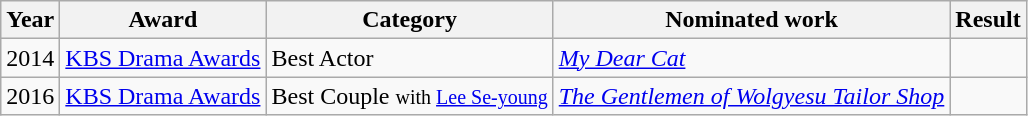<table class="wikitable">
<tr>
<th>Year</th>
<th>Award</th>
<th>Category</th>
<th>Nominated work</th>
<th>Result</th>
</tr>
<tr>
<td>2014</td>
<td><a href='#'>KBS Drama Awards</a></td>
<td>Best Actor</td>
<td><em><a href='#'>My Dear Cat</a></em></td>
<td></td>
</tr>
<tr>
<td>2016</td>
<td><a href='#'>KBS Drama Awards</a></td>
<td>Best Couple  <small>with <a href='#'>Lee Se-young</a></small></td>
<td><em><a href='#'>The Gentlemen of Wolgyesu Tailor Shop</a></em></td>
<td></td>
</tr>
</table>
